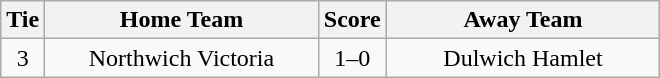<table class="wikitable" style="text-align:center;">
<tr>
<th width=20>Tie</th>
<th width=175>Home Team</th>
<th width=20>Score</th>
<th width=175>Away Team</th>
</tr>
<tr>
<td>3</td>
<td>Northwich Victoria</td>
<td>1–0</td>
<td>Dulwich Hamlet</td>
</tr>
</table>
